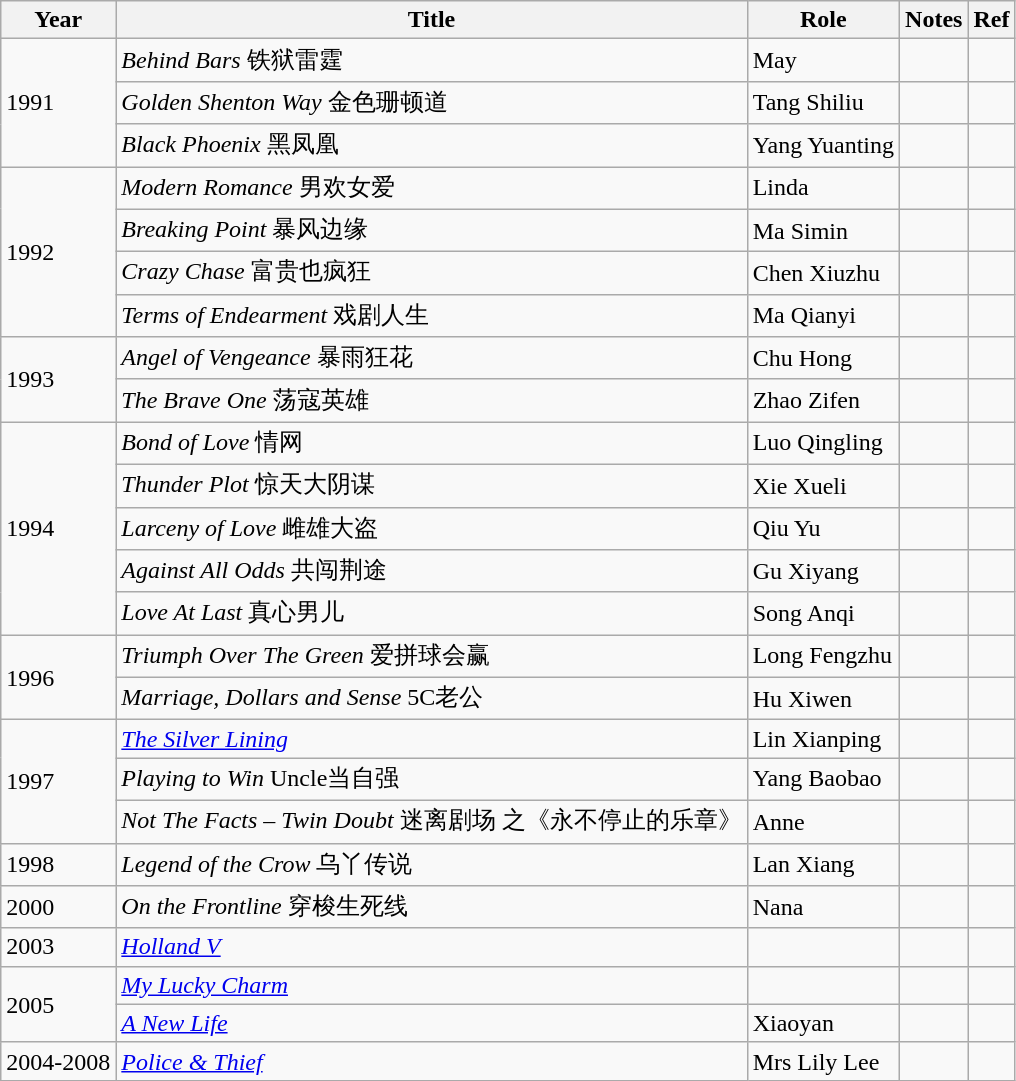<table class="wikitable sortable">
<tr>
<th>Year</th>
<th>Title</th>
<th>Role</th>
<th class="unsortable">Notes</th>
<th class="unsortable">Ref</th>
</tr>
<tr>
<td rowspan="3">1991</td>
<td><em>Behind Bars</em> 铁狱雷霆</td>
<td>May</td>
<td></td>
<td></td>
</tr>
<tr>
<td><em>Golden Shenton Way</em> 金色珊顿道</td>
<td>Tang Shiliu</td>
<td></td>
<td></td>
</tr>
<tr>
<td><em> Black Phoenix</em> 黑凤凰</td>
<td>Yang Yuanting</td>
<td></td>
<td></td>
</tr>
<tr>
<td rowspan="4">1992</td>
<td><em>Modern Romance</em> 男欢女爱</td>
<td>Linda</td>
<td></td>
<td></td>
</tr>
<tr>
<td><em>Breaking Point</em> 暴风边缘</td>
<td>Ma Simin</td>
<td></td>
<td></td>
</tr>
<tr>
<td><em> Crazy Chase</em> 富贵也疯狂</td>
<td>Chen Xiuzhu</td>
<td></td>
<td></td>
</tr>
<tr>
<td><em> Terms of Endearment</em> 戏剧人生</td>
<td>Ma Qianyi</td>
<td></td>
<td></td>
</tr>
<tr>
<td rowspan="2">1993</td>
<td><em>Angel of Vengeance</em> 暴雨狂花</td>
<td>Chu Hong</td>
<td></td>
<td></td>
</tr>
<tr>
<td><em> The Brave One</em> 荡寇英雄</td>
<td>Zhao Zifen</td>
<td></td>
<td></td>
</tr>
<tr>
<td rowspan="5">1994</td>
<td><em> Bond of Love</em> 情网</td>
<td>Luo Qingling</td>
<td></td>
<td></td>
</tr>
<tr>
<td><em> Thunder Plot</em> 惊天大阴谋</td>
<td>Xie Xueli</td>
<td></td>
<td></td>
</tr>
<tr>
<td><em> Larceny of Love</em> 雌雄大盗</td>
<td>Qiu Yu</td>
<td></td>
<td></td>
</tr>
<tr>
<td><em> Against All Odds</em> 共闯荆途</td>
<td>Gu Xiyang</td>
<td></td>
<td></td>
</tr>
<tr>
<td><em> Love At Last</em> 真心男儿</td>
<td>Song Anqi</td>
<td></td>
<td></td>
</tr>
<tr>
<td rowspan="2">1996</td>
<td><em> Triumph Over The Green</em> 爱拼球会赢</td>
<td>Long Fengzhu</td>
<td></td>
<td></td>
</tr>
<tr>
<td><em> Marriage, Dollars and Sense</em> 5C老公</td>
<td>Hu Xiwen</td>
<td></td>
<td></td>
</tr>
<tr>
<td rowspan="3">1997</td>
<td><em><a href='#'>The Silver Lining</a></em></td>
<td>Lin Xianping</td>
<td></td>
<td></td>
</tr>
<tr>
<td><em> Playing to Win</em> Uncle当自强</td>
<td>Yang Baobao</td>
<td></td>
<td></td>
</tr>
<tr>
<td><em> Not The Facts – Twin Doubt</em> 迷离剧场 之《永不停止的乐章》</td>
<td>Anne</td>
<td></td>
<td></td>
</tr>
<tr>
<td rowspan="1">1998</td>
<td><em> Legend of the Crow</em> 乌丫传说</td>
<td>Lan Xiang</td>
<td></td>
<td></td>
</tr>
<tr>
<td rowspan="1">2000</td>
<td><em> On the Frontline</em> 穿梭生死线</td>
<td>Nana</td>
<td></td>
<td></td>
</tr>
<tr>
<td rowspan="1">2003</td>
<td><em><a href='#'>Holland V</a></em></td>
<td></td>
<td></td>
<td></td>
</tr>
<tr>
<td rowspan="2">2005</td>
<td><a href='#'><em>My Lucky Charm</em></a></td>
<td></td>
<td></td>
<td></td>
</tr>
<tr>
<td><em><a href='#'>A New Life</a></em></td>
<td>Xiaoyan</td>
<td></td>
<td></td>
</tr>
<tr>
<td>2004-2008</td>
<td><em><a href='#'>Police & Thief</a></em></td>
<td>Mrs Lily Lee</td>
<td></td>
<td></td>
</tr>
</table>
